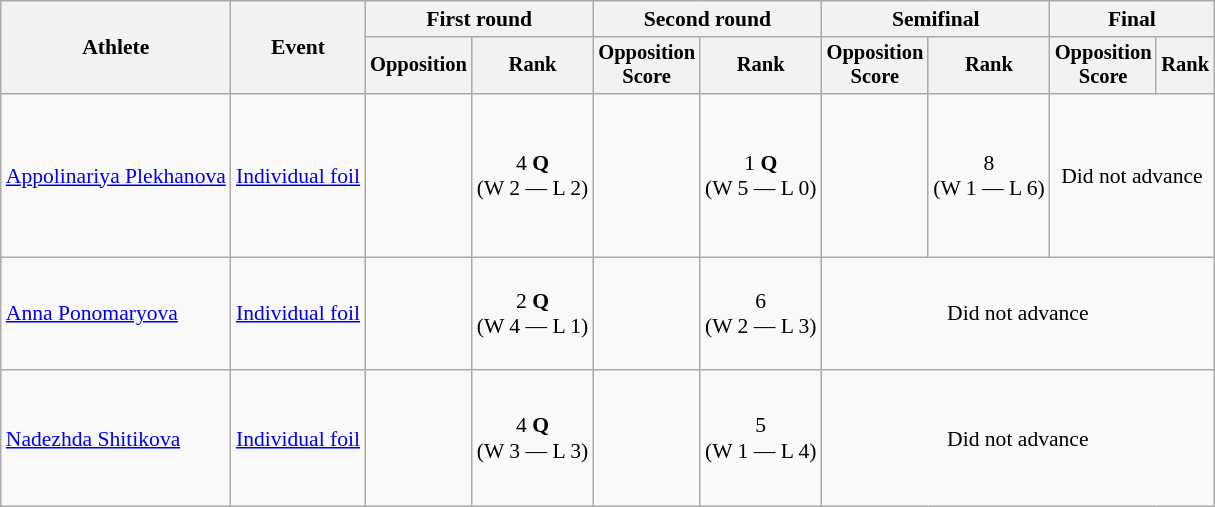<table class="wikitable" style="font-size:90%">
<tr>
<th rowspan="2">Athlete</th>
<th rowspan="2">Event</th>
<th colspan=2>First round</th>
<th colspan=2>Second round</th>
<th colspan=2>Semifinal</th>
<th colspan=2>Final</th>
</tr>
<tr style="font-size:95%">
<th>Opposition</th>
<th>Rank</th>
<th>Opposition <br> Score</th>
<th>Rank</th>
<th>Opposition <br> Score</th>
<th>Rank</th>
<th>Opposition <br> Score</th>
<th>Rank</th>
</tr>
<tr align=center>
<td align=left><a href='#'>Appolinariya Plekhanova</a></td>
<td align=left><a href='#'>Individual foil</a></td>
<td align=left><br><br><br><br></td>
<td>4 <strong>Q</strong> <br>(W 2 — L 2)</td>
<td align=left><br><br><br><br></td>
<td>1 <strong>Q</strong>  <br>(W 5 — L 0)</td>
<td align=left><br><br><br><br><br><br></td>
<td>8 <br>(W 1 — L 6)</td>
<td colspan=2>Did not advance</td>
</tr>
<tr align=center>
<td align=left><a href='#'>Anna Ponomaryova</a></td>
<td align=left><a href='#'>Individual foil</a></td>
<td align=left><br><br><br><br></td>
<td>2 <strong>Q</strong> <br>(W 4 — L 1)</td>
<td align=left><br><br><br><br></td>
<td>6  <br>(W 2 — L 3)</td>
<td colspan=4>Did not advance</td>
</tr>
<tr align=center>
<td align=left><a href='#'>Nadezhda Shitikova</a></td>
<td align=left><a href='#'>Individual foil</a></td>
<td align=left><br><br><br><br><br></td>
<td>4 <strong>Q</strong> <br>(W 3 — L 3)</td>
<td align=left><br><br><br><br></td>
<td>5  <br>(W 1 — L 4)</td>
<td colspan=4>Did not advance</td>
</tr>
</table>
